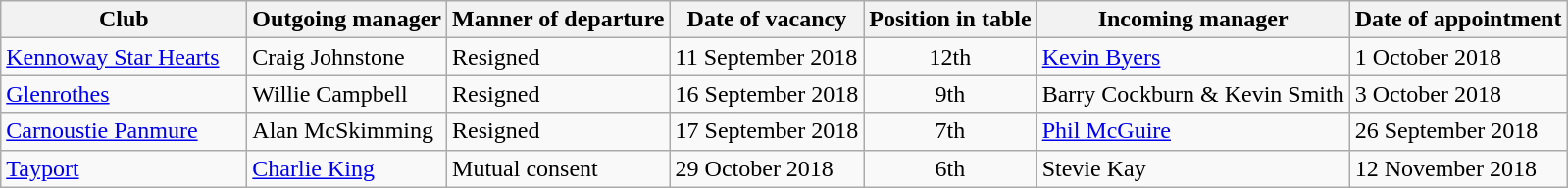<table class="wikitable">
<tr>
<th width=160>Club</th>
<th>Outgoing manager</th>
<th>Manner of departure</th>
<th>Date of vacancy</th>
<th>Position in table</th>
<th>Incoming manager</th>
<th>Date of appointment</th>
</tr>
<tr>
<td><a href='#'>Kennoway Star Hearts</a></td>
<td>Craig Johnstone</td>
<td>Resigned</td>
<td>11 September 2018</td>
<td align="center" position>12th</td>
<td><a href='#'>Kevin Byers</a></td>
<td>1 October 2018</td>
</tr>
<tr>
<td><a href='#'>Glenrothes</a></td>
<td>Willie Campbell</td>
<td>Resigned</td>
<td>16 September 2018</td>
<td align="center" position>9th</td>
<td>Barry Cockburn & Kevin Smith</td>
<td>3 October 2018</td>
</tr>
<tr>
<td><a href='#'>Carnoustie Panmure</a></td>
<td>Alan McSkimming</td>
<td>Resigned</td>
<td>17 September 2018</td>
<td align="center" position>7th</td>
<td><a href='#'>Phil McGuire</a></td>
<td>26 September 2018</td>
</tr>
<tr>
<td><a href='#'>Tayport</a></td>
<td><a href='#'>Charlie King</a></td>
<td>Mutual consent</td>
<td>29 October 2018</td>
<td align="center" position>6th</td>
<td>Stevie Kay</td>
<td>12 November 2018</td>
</tr>
</table>
